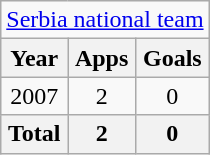<table class="wikitable" style="text-align:center">
<tr>
<td colspan="3"><a href='#'>Serbia national team</a></td>
</tr>
<tr>
<th>Year</th>
<th>Apps</th>
<th>Goals</th>
</tr>
<tr>
<td>2007</td>
<td>2</td>
<td>0</td>
</tr>
<tr>
<th>Total</th>
<th>2</th>
<th>0</th>
</tr>
</table>
